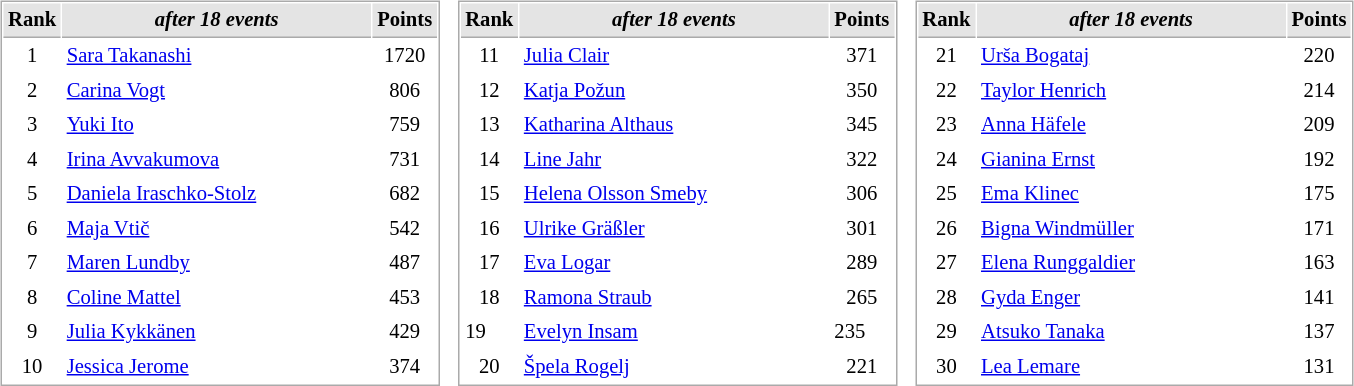<table border="0" cellspacing="10">
<tr>
<td style="vertical-align: top;"><br><table cellspacing="1" cellpadding="3" style="border:1px solid #AAAAAA;font-size:86%">
<tr bgcolor="#E4E4E4">
<th style="border-bottom:1px solid #AAAAAA; width: 10px;">Rank</th>
<th style="border-bottom:1px solid #AAAAAA; width: 200px;"><em>after 18 events</em></th>
<th style="border-bottom:1px solid #AAAAAA; width: 20px;">Points</th>
</tr>
<tr>
<td align=center>1</td>
<td> <a href='#'>Sara Takanashi</a></td>
<td align=center>1720</td>
</tr>
<tr>
<td align=center>2</td>
<td> <a href='#'>Carina Vogt</a></td>
<td align=center>806</td>
</tr>
<tr>
<td align=center>3</td>
<td> <a href='#'>Yuki Ito</a></td>
<td align=center>759</td>
</tr>
<tr>
<td align=center>4</td>
<td> <a href='#'>Irina Avvakumova</a></td>
<td align=center>731</td>
</tr>
<tr>
<td align=center>5</td>
<td> <a href='#'>Daniela Iraschko-Stolz</a></td>
<td align=center>682</td>
</tr>
<tr>
<td align=center>6</td>
<td> <a href='#'>Maja Vtič</a></td>
<td align=center>542</td>
</tr>
<tr>
<td align=center>7</td>
<td> <a href='#'>Maren Lundby</a></td>
<td align=center>487</td>
</tr>
<tr>
<td align=center>8</td>
<td> <a href='#'>Coline Mattel</a></td>
<td align=center>453</td>
</tr>
<tr>
<td align=center>9</td>
<td> <a href='#'>Julia Kykkänen</a></td>
<td align=center>429</td>
</tr>
<tr>
<td align=center>10</td>
<td> <a href='#'>Jessica Jerome</a></td>
<td align=center>374</td>
</tr>
</table>
</td>
<td style="vertical-align: top;"><br><table cellspacing="1" cellpadding="3" style="border:1px solid #AAAAAA;font-size:86%">
<tr bgcolor="#E4E4E4">
<th style="border-bottom:1px solid #AAAAAA; width: 10px;">Rank</th>
<th style="border-bottom:1px solid #AAAAAA; width: 200px;"><em>after 18 events</em></th>
<th style="border-bottom:1px solid #AAAAAA; width: 20px;">Points</th>
</tr>
<tr>
<td align=center>11</td>
<td> <a href='#'>Julia Clair</a></td>
<td align=center>371</td>
</tr>
<tr>
<td align=center>12</td>
<td> <a href='#'>Katja Požun</a></td>
<td align=center>350</td>
</tr>
<tr>
<td align=center>13</td>
<td> <a href='#'>Katharina Althaus</a></td>
<td align=center>345</td>
</tr>
<tr>
<td align=center>14</td>
<td> <a href='#'>Line Jahr</a></td>
<td align=center>322</td>
</tr>
<tr>
<td align=center>15</td>
<td>  <a href='#'>Helena Olsson Smeby</a></td>
<td align=center>306</td>
</tr>
<tr>
<td align=center>16</td>
<td> <a href='#'>Ulrike Gräßler</a></td>
<td align=center>301</td>
</tr>
<tr>
<td align=center>17</td>
<td> <a href='#'>Eva Logar</a></td>
<td align=center>289</td>
</tr>
<tr>
<td align=center>18</td>
<td> <a href='#'>Ramona Straub</a></td>
<td align=center>265</td>
</tr>
<tr>
<td>19</td>
<td> <a href='#'>Evelyn Insam</a></td>
<td>235</td>
</tr>
<tr>
<td align=center>20</td>
<td> <a href='#'>Špela Rogelj</a></td>
<td align=center>221</td>
</tr>
</table>
</td>
<td style="vertical-align: top;"><br><table cellspacing="1" cellpadding="3" style="border:1px solid #AAAAAA;font-size:86%">
<tr bgcolor="#E4E4E4">
<th style="border-bottom:1px solid #AAAAAA; width: 10px;">Rank</th>
<th style="border-bottom:1px solid #AAAAAA; width: 200px;"><em>after 18 events</em></th>
<th style="border-bottom:1px solid #AAAAAA; width: 20px;">Points</th>
</tr>
<tr>
<td align=center>21</td>
<td> <a href='#'>Urša Bogataj</a></td>
<td align=center>220</td>
</tr>
<tr>
<td align=center>22</td>
<td> <a href='#'>Taylor Henrich</a></td>
<td align=center>214</td>
</tr>
<tr>
<td align=center>23</td>
<td> <a href='#'>Anna Häfele</a></td>
<td align=center>209</td>
</tr>
<tr>
<td align=center>24</td>
<td> <a href='#'>Gianina Ernst</a></td>
<td align=center>192</td>
</tr>
<tr>
<td align=center>25</td>
<td> <a href='#'>Ema Klinec</a></td>
<td align=center>175</td>
</tr>
<tr>
<td align=center>26</td>
<td> <a href='#'>Bigna Windmüller</a></td>
<td align=center>171</td>
</tr>
<tr>
<td align=center>27</td>
<td> <a href='#'>Elena Runggaldier</a></td>
<td align=center>163</td>
</tr>
<tr>
<td align=center>28</td>
<td> <a href='#'>Gyda Enger</a></td>
<td align=center>141</td>
</tr>
<tr>
<td align=center>29</td>
<td> <a href='#'>Atsuko Tanaka</a></td>
<td align=center>137</td>
</tr>
<tr>
<td align=center>30</td>
<td> <a href='#'>Lea Lemare</a></td>
<td align=center>131</td>
</tr>
</table>
</td>
</tr>
</table>
